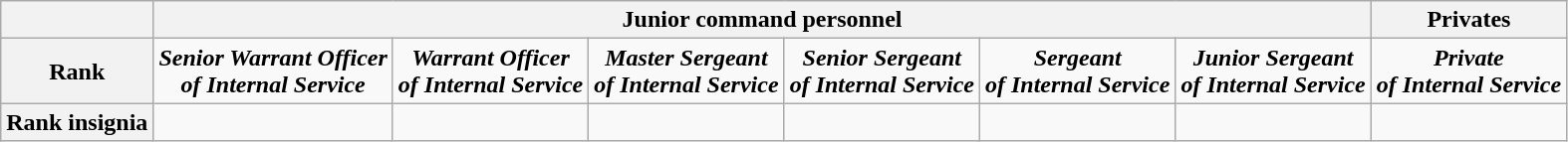<table class="wikitable">
<tr>
<th></th>
<th colspan=6>Junior command personnel</th>
<th colspan=1>Privates</th>
</tr>
<tr style="text-align:center;">
<th>Rank </th>
<td><strong><em>Senior Warrant Officer<br> of Internal Service</em></strong></td>
<td><strong><em>Warrant Officer<br> of Internal Service</em></strong></td>
<td><strong><em>Master Sergeant<br> of Internal Service</em></strong></td>
<td><strong><em>Senior Sergeant<br> of Internal Service</em></strong></td>
<td><strong><em>Sergeant<br> of Internal Service</em></strong></td>
<td><strong><em>Junior Sergeant<br> of Internal Service</em></strong></td>
<td><strong><em>Private<br> of Internal Service</em></strong></td>
</tr>
<tr style="text-align:center;">
<th>Rank insignia </th>
<td></td>
<td></td>
<td></td>
<td></td>
<td></td>
<td></td>
<td></td>
</tr>
</table>
